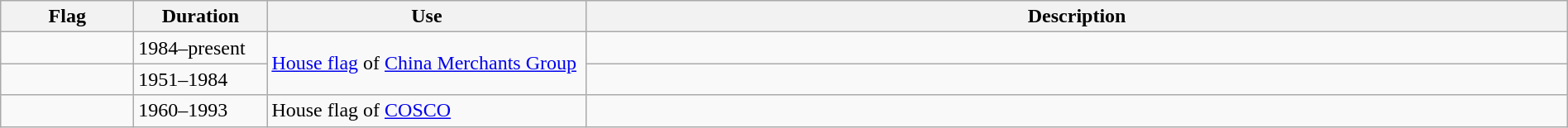<table class="wikitable" width="100%">
<tr>
<th style="width:100px;">Flag</th>
<th style="width:100px;">Duration</th>
<th style="width:250px;">Use</th>
<th style="min-width:250px">Description</th>
</tr>
<tr>
<td></td>
<td>1984–present</td>
<td rowspan="2"><a href='#'>House flag</a> of <a href='#'>China Merchants Group</a></td>
<td></td>
</tr>
<tr>
<td></td>
<td>1951–1984</td>
<td></td>
</tr>
<tr>
<td></td>
<td>1960–1993</td>
<td>House flag of <a href='#'>COSCO</a></td>
<td></td>
</tr>
</table>
